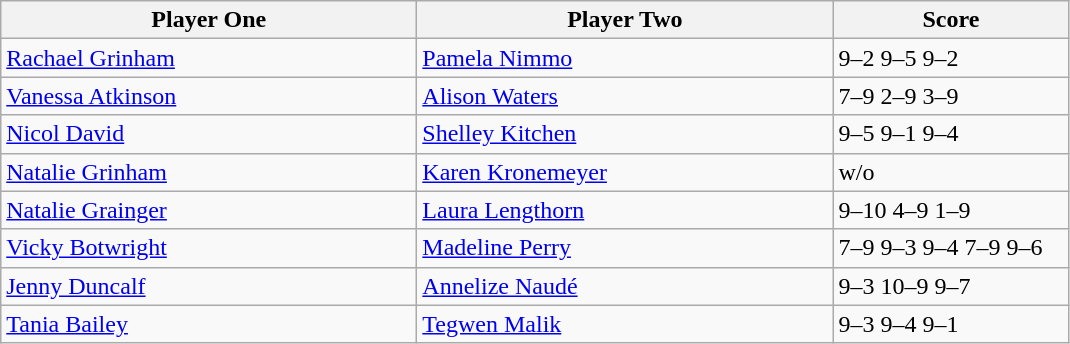<table class="wikitable">
<tr>
<th width=270>Player One</th>
<th width=270>Player Two</th>
<th width=150>Score</th>
</tr>
<tr>
<td> <a href='#'>Rachael Grinham</a></td>
<td> <a href='#'>Pamela Nimmo</a></td>
<td>9–2 9–5 9–2</td>
</tr>
<tr>
<td> <a href='#'>Vanessa Atkinson</a></td>
<td> <a href='#'>Alison Waters</a></td>
<td>7–9 2–9 3–9</td>
</tr>
<tr>
<td> <a href='#'>Nicol David</a></td>
<td> <a href='#'>Shelley Kitchen</a></td>
<td>9–5 9–1 9–4</td>
</tr>
<tr>
<td> <a href='#'>Natalie Grinham</a></td>
<td> <a href='#'>Karen Kronemeyer</a></td>
<td>w/o</td>
</tr>
<tr>
<td> <a href='#'>Natalie Grainger</a></td>
<td> <a href='#'>Laura Lengthorn</a></td>
<td>9–10 4–9 1–9</td>
</tr>
<tr>
<td> <a href='#'>Vicky Botwright</a></td>
<td> <a href='#'>Madeline Perry</a></td>
<td>7–9 9–3 9–4 7–9 9–6</td>
</tr>
<tr>
<td> <a href='#'>Jenny Duncalf</a></td>
<td> <a href='#'>Annelize Naudé</a></td>
<td>9–3 10–9 9–7</td>
</tr>
<tr>
<td> <a href='#'>Tania Bailey</a></td>
<td> <a href='#'>Tegwen Malik</a></td>
<td>9–3 9–4 9–1</td>
</tr>
</table>
